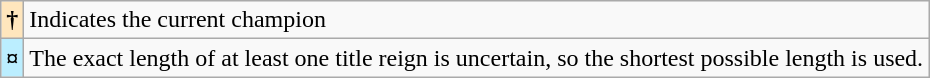<table class="wikitable">
<tr>
<th style="background-color:#FFE6BD">†</th>
<td>Indicates the current champion</td>
</tr>
<tr>
<th style="background-color:#bbeeff">¤</th>
<td>The exact length of at least one title reign is uncertain, so the shortest possible length is used.</td>
</tr>
</table>
